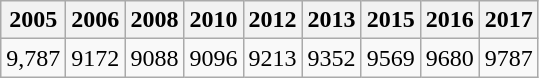<table class="wikitable">
<tr>
<th>2005</th>
<th>2006</th>
<th>2008</th>
<th>2010</th>
<th>2012</th>
<th>2013</th>
<th>2015</th>
<th>2016</th>
<th>2017</th>
</tr>
<tr>
<td>9,787</td>
<td>9172</td>
<td>9088</td>
<td>9096</td>
<td>9213</td>
<td>9352</td>
<td>9569</td>
<td>9680</td>
<td>9787</td>
</tr>
</table>
